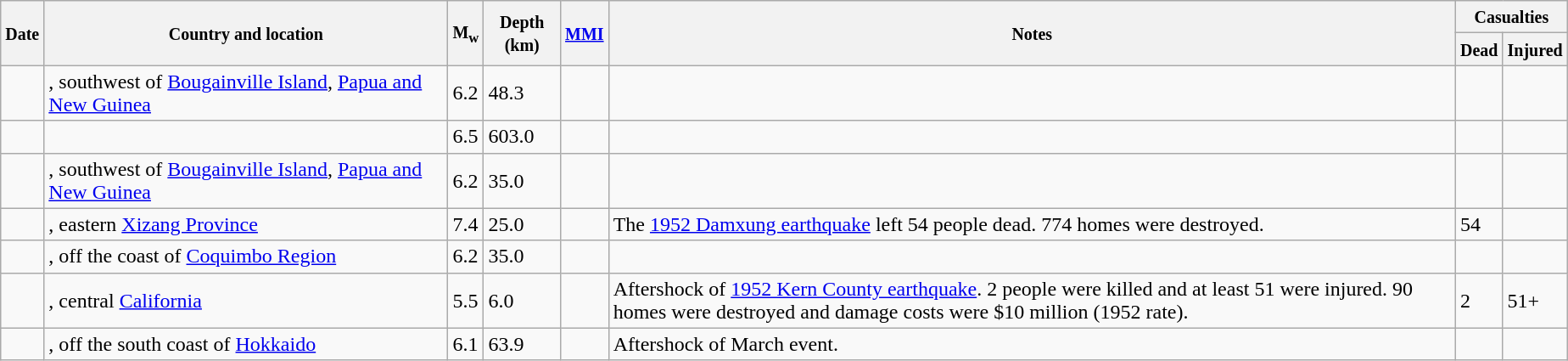<table class="wikitable sortable sort-under" style="border:1px black; margin-left:1em;">
<tr>
<th rowspan="2"><small>Date</small></th>
<th rowspan="2" style="width: 310px"><small>Country and location</small></th>
<th rowspan="2"><small>M<sub>w</sub></small></th>
<th rowspan="2"><small>Depth (km)</small></th>
<th rowspan="2"><small><a href='#'>MMI</a></small></th>
<th rowspan="2" class="unsortable"><small>Notes</small></th>
<th colspan="2"><small>Casualties</small></th>
</tr>
<tr>
<th><small>Dead</small></th>
<th><small>Injured</small></th>
</tr>
<tr>
<td></td>
<td>, southwest of <a href='#'>Bougainville Island</a>, <a href='#'>Papua and New Guinea</a></td>
<td>6.2</td>
<td>48.3</td>
<td></td>
<td></td>
<td></td>
<td></td>
</tr>
<tr>
<td></td>
<td></td>
<td>6.5</td>
<td>603.0</td>
<td></td>
<td></td>
<td></td>
<td></td>
</tr>
<tr>
<td></td>
<td>, southwest of <a href='#'>Bougainville Island</a>, <a href='#'>Papua and New Guinea</a></td>
<td>6.2</td>
<td>35.0</td>
<td></td>
<td></td>
<td></td>
<td></td>
</tr>
<tr>
<td></td>
<td>, eastern <a href='#'>Xizang Province</a></td>
<td>7.4</td>
<td>25.0</td>
<td></td>
<td>The <a href='#'>1952 Damxung earthquake</a> left 54 people dead. 774 homes were destroyed.</td>
<td>54</td>
<td></td>
</tr>
<tr>
<td></td>
<td>, off the coast of <a href='#'>Coquimbo Region</a></td>
<td>6.2</td>
<td>35.0</td>
<td></td>
<td></td>
<td></td>
<td></td>
</tr>
<tr>
<td></td>
<td>, central <a href='#'>California</a></td>
<td>5.5</td>
<td>6.0</td>
<td></td>
<td>Aftershock of <a href='#'>1952 Kern County earthquake</a>. 2 people were killed and at least 51 were injured. 90 homes were destroyed and damage costs were $10 million (1952 rate).</td>
<td>2</td>
<td>51+</td>
</tr>
<tr>
<td></td>
<td>, off the south coast of <a href='#'>Hokkaido</a></td>
<td>6.1</td>
<td>63.9</td>
<td></td>
<td>Aftershock of March event.</td>
<td></td>
<td></td>
</tr>
</table>
